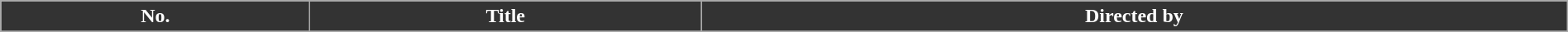<table class="wikitable plainrowheaders"  style="width:100%; margin-right:0;">
<tr>
<th scope="col" style="background:#333333; color:#fff;">No.</th>
<th scope="col" style="background:#333333; color:#fff;">Title</th>
<th scope="col" style="background:#333333; color:#fff;">Directed by</th>
</tr>
<tr>
</tr>
</table>
